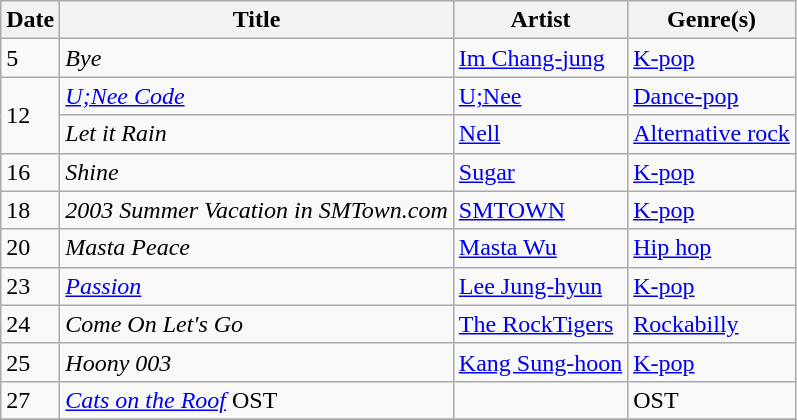<table class="wikitable" style="text-align: left;">
<tr>
<th>Date</th>
<th>Title</th>
<th>Artist</th>
<th>Genre(s)</th>
</tr>
<tr>
<td>5</td>
<td><em>Bye</em></td>
<td><a href='#'>Im Chang-jung</a></td>
<td><a href='#'>K-pop</a></td>
</tr>
<tr>
<td rowspan="2">12</td>
<td><em><a href='#'>U;Nee Code</a></em></td>
<td><a href='#'>U;Nee</a></td>
<td><a href='#'>Dance-pop</a></td>
</tr>
<tr>
<td><em>Let it Rain</em></td>
<td><a href='#'>Nell</a></td>
<td><a href='#'>Alternative rock</a></td>
</tr>
<tr>
<td>16</td>
<td><em>Shine</em></td>
<td><a href='#'>Sugar</a></td>
<td><a href='#'>K-pop</a></td>
</tr>
<tr>
<td>18</td>
<td><em>2003 Summer Vacation in SMTown.com</em></td>
<td><a href='#'>SMTOWN</a></td>
<td><a href='#'>K-pop</a></td>
</tr>
<tr>
<td>20</td>
<td><em>Masta Peace</em></td>
<td><a href='#'>Masta Wu</a></td>
<td><a href='#'>Hip hop</a></td>
</tr>
<tr>
<td>23</td>
<td><em><a href='#'>Passion</a></em></td>
<td><a href='#'>Lee Jung-hyun</a></td>
<td><a href='#'>K-pop</a></td>
</tr>
<tr>
<td>24</td>
<td><em>Come On Let's Go</em></td>
<td><a href='#'>The RockTigers</a></td>
<td><a href='#'>Rockabilly</a></td>
</tr>
<tr>
<td>25</td>
<td><em>Hoony 003</em></td>
<td><a href='#'>Kang Sung-hoon</a></td>
<td><a href='#'>K-pop</a></td>
</tr>
<tr>
<td>27</td>
<td><em><a href='#'>Cats on the Roof</a></em> OST</td>
<td></td>
<td>OST</td>
</tr>
<tr>
</tr>
</table>
